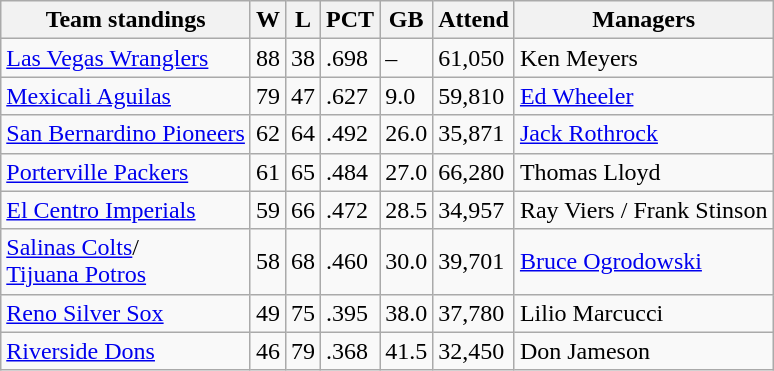<table class="wikitable">
<tr>
<th>Team standings</th>
<th>W</th>
<th>L</th>
<th>PCT</th>
<th>GB</th>
<th>Attend</th>
<th>Managers</th>
</tr>
<tr>
<td><a href='#'>Las Vegas Wranglers</a></td>
<td>88</td>
<td>38</td>
<td>.698</td>
<td>–</td>
<td>61,050</td>
<td>Ken Meyers</td>
</tr>
<tr>
<td><a href='#'>Mexicali Aguilas</a></td>
<td>79</td>
<td>47</td>
<td>.627</td>
<td>9.0</td>
<td>59,810</td>
<td><a href='#'>Ed Wheeler</a></td>
</tr>
<tr>
<td><a href='#'>San Bernardino Pioneers</a></td>
<td>62</td>
<td>64</td>
<td>.492</td>
<td>26.0</td>
<td>35,871</td>
<td><a href='#'>Jack Rothrock</a></td>
</tr>
<tr>
<td><a href='#'>Porterville Packers</a></td>
<td>61</td>
<td>65</td>
<td>.484</td>
<td>27.0</td>
<td>66,280</td>
<td>Thomas Lloyd</td>
</tr>
<tr>
<td><a href='#'>El Centro Imperials</a></td>
<td>59</td>
<td>66</td>
<td>.472</td>
<td>28.5</td>
<td>34,957</td>
<td>Ray Viers / Frank Stinson</td>
</tr>
<tr>
<td><a href='#'>Salinas Colts</a>/<br> <a href='#'>Tijuana Potros</a></td>
<td>58</td>
<td>68</td>
<td>.460</td>
<td>30.0</td>
<td>39,701</td>
<td><a href='#'>Bruce Ogrodowski</a></td>
</tr>
<tr>
<td><a href='#'>Reno Silver Sox</a></td>
<td>49</td>
<td>75</td>
<td>.395</td>
<td>38.0</td>
<td>37,780</td>
<td>Lilio Marcucci</td>
</tr>
<tr>
<td><a href='#'>Riverside Dons</a></td>
<td>46</td>
<td>79</td>
<td>.368</td>
<td>41.5</td>
<td>32,450</td>
<td>Don Jameson</td>
</tr>
</table>
